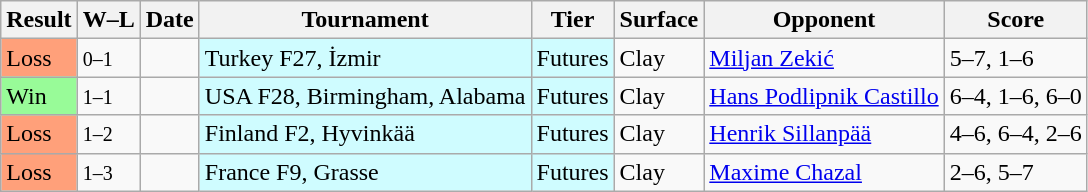<table class="sortable wikitable">
<tr>
<th>Result</th>
<th class="unsortable">W–L</th>
<th>Date</th>
<th>Tournament</th>
<th>Tier</th>
<th>Surface</th>
<th>Opponent</th>
<th class="unsortable">Score</th>
</tr>
<tr>
<td bgcolor=ffa07a>Loss</td>
<td><small>0–1</small></td>
<td></td>
<td style="background:#cffcff;">Turkey F27, İzmir</td>
<td style="background:#cffcff;">Futures</td>
<td>Clay</td>
<td> <a href='#'>Miljan Zekić</a></td>
<td>5–7, 1–6</td>
</tr>
<tr>
<td bgcolor=98fb98>Win</td>
<td><small>1–1</small></td>
<td></td>
<td style="background:#cffcff;">USA F28, Birmingham, Alabama</td>
<td style="background:#cffcff;">Futures</td>
<td>Clay</td>
<td> <a href='#'>Hans Podlipnik Castillo</a></td>
<td>6–4, 1–6, 6–0</td>
</tr>
<tr>
<td bgcolor=ffa07a>Loss</td>
<td><small>1–2</small></td>
<td></td>
<td style="background:#cffcff;">Finland F2, Hyvinkää</td>
<td style="background:#cffcff;">Futures</td>
<td>Clay</td>
<td> <a href='#'>Henrik Sillanpää</a></td>
<td>4–6, 6–4, 2–6</td>
</tr>
<tr>
<td bgcolor=ffa07a>Loss</td>
<td><small>1–3</small></td>
<td></td>
<td style="background:#cffcff;">France F9, Grasse</td>
<td style="background:#cffcff;">Futures</td>
<td>Clay</td>
<td> <a href='#'>Maxime Chazal</a></td>
<td>2–6, 5–7</td>
</tr>
</table>
